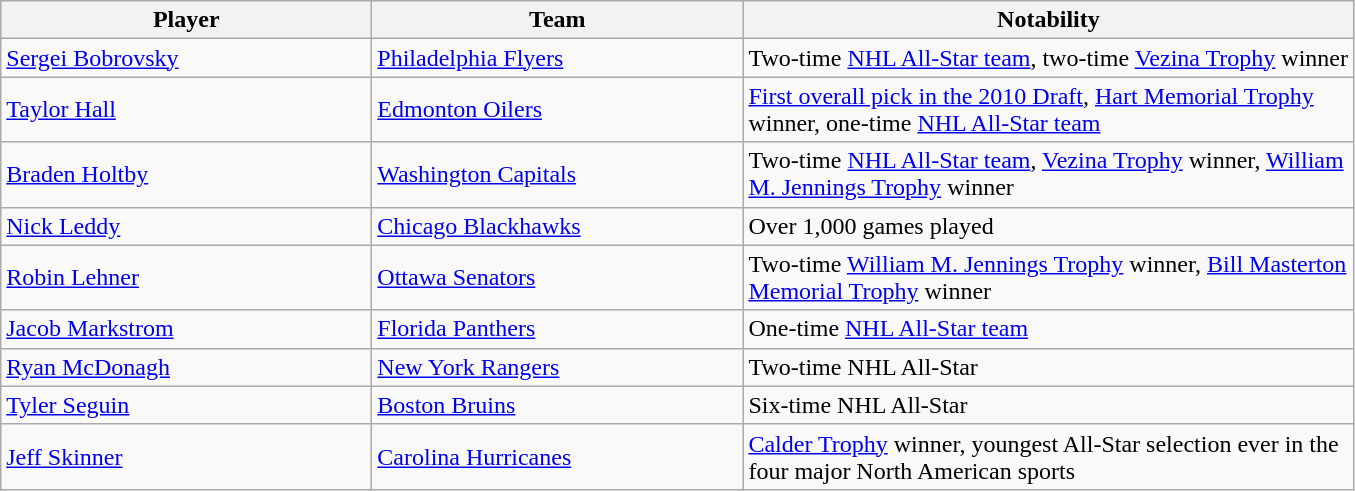<table class="wikitable">
<tr>
<th style="width:15em">Player</th>
<th style="width:15em">Team</th>
<th style="width:25em">Notability</th>
</tr>
<tr>
<td><a href='#'>Sergei Bobrovsky</a></td>
<td><a href='#'>Philadelphia Flyers</a></td>
<td>Two-time <a href='#'>NHL All-Star team</a>, two-time <a href='#'>Vezina Trophy</a> winner</td>
</tr>
<tr>
<td><a href='#'>Taylor Hall</a></td>
<td><a href='#'>Edmonton Oilers</a></td>
<td><a href='#'>First overall pick in the 2010 Draft</a>, <a href='#'>Hart Memorial Trophy</a> winner, one-time <a href='#'>NHL All-Star team</a></td>
</tr>
<tr>
<td><a href='#'>Braden Holtby</a></td>
<td><a href='#'>Washington Capitals</a></td>
<td>Two-time <a href='#'>NHL All-Star team</a>, <a href='#'>Vezina Trophy</a> winner, <a href='#'>William M. Jennings Trophy</a> winner</td>
</tr>
<tr>
<td><a href='#'>Nick Leddy</a></td>
<td><a href='#'>Chicago Blackhawks</a></td>
<td>Over 1,000 games played</td>
</tr>
<tr>
<td><a href='#'>Robin Lehner</a></td>
<td><a href='#'>Ottawa Senators</a></td>
<td>Two-time <a href='#'>William M. Jennings Trophy</a> winner, <a href='#'>Bill Masterton Memorial Trophy</a> winner</td>
</tr>
<tr>
<td><a href='#'>Jacob Markstrom</a></td>
<td><a href='#'>Florida Panthers</a></td>
<td>One-time <a href='#'>NHL All-Star team</a></td>
</tr>
<tr>
<td><a href='#'>Ryan McDonagh</a></td>
<td><a href='#'>New York Rangers</a></td>
<td>Two-time NHL All-Star</td>
</tr>
<tr>
<td><a href='#'>Tyler Seguin</a></td>
<td><a href='#'>Boston Bruins</a></td>
<td>Six-time NHL All-Star</td>
</tr>
<tr>
<td><a href='#'>Jeff Skinner</a></td>
<td><a href='#'>Carolina Hurricanes</a></td>
<td><a href='#'>Calder Trophy</a> winner, youngest All-Star selection ever in the four major North American sports</td>
</tr>
</table>
